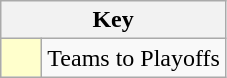<table class="wikitable" style="text-align: center;">
<tr>
<th colspan=2>Key</th>
</tr>
<tr>
<td style="background:#ffffcc; width:20px;"></td>
<td align=left>Teams to Playoffs</td>
</tr>
</table>
